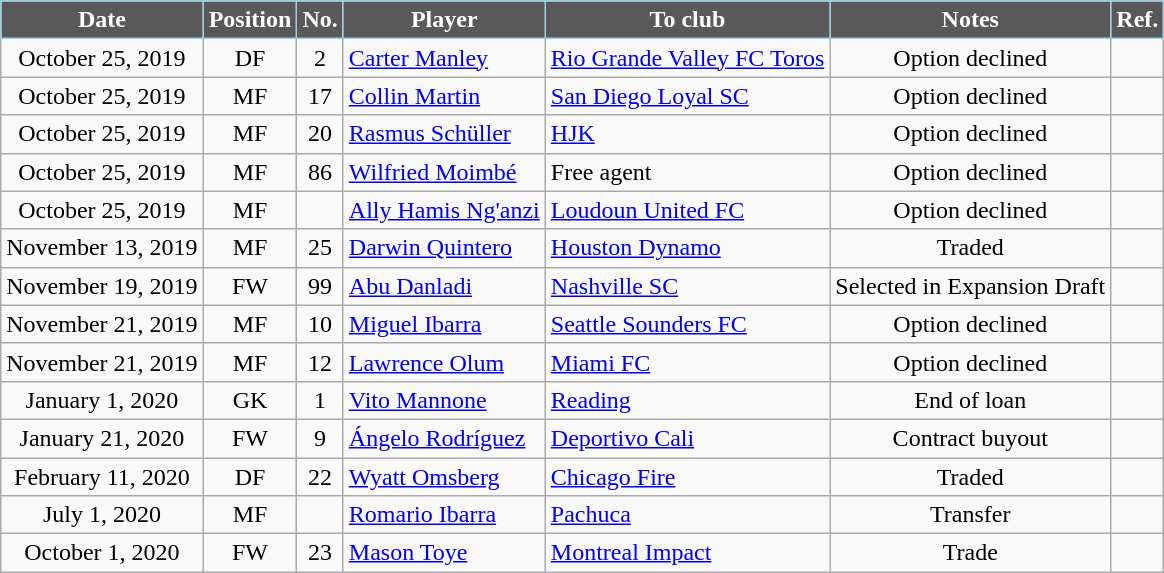<table class="wikitable sortable" style="text-align:center">
<tr>
<th style="background:#585958;color:#FFFFFF;border:1px solid #9BCDE4">Date</th>
<th style="background:#585958;color:#FFFFFF;border:1px solid #9BCDE4">Position</th>
<th style="background:#585958;color:#FFFFFF;border:1px solid #9BCDE4">No.</th>
<th style="background:#585958;color:#FFFFFF;border:1px solid #9BCDE4">Player</th>
<th style="background:#585958;color:#FFFFFF;border:1px solid #9BCDE4">To club</th>
<th style="background:#585958;color:#FFFFFF;border:1px solid #9BCDE4">Notes</th>
<th style="background:#585958;color:#FFFFFF;border:1px solid #9BCDE4">Ref.</th>
</tr>
<tr>
<td>October 25, 2019</td>
<td>DF</td>
<td>2</td>
<td style="text-align:left"> <a href='#'>Carter Manley</a></td>
<td style="text-align:left"> <a href='#'>Rio Grande Valley FC Toros</a></td>
<td>Option declined</td>
<td></td>
</tr>
<tr>
<td>October 25, 2019</td>
<td>MF</td>
<td>17</td>
<td style="text-align:left"> <a href='#'>Collin Martin</a></td>
<td style="text-align:left"> <a href='#'>San Diego Loyal SC</a></td>
<td>Option declined</td>
<td></td>
</tr>
<tr>
<td>October 25, 2019</td>
<td>MF</td>
<td>20</td>
<td style="text-align:left"> <a href='#'>Rasmus Schüller</a></td>
<td style="text-align:left"> <a href='#'>HJK</a></td>
<td>Option declined</td>
<td></td>
</tr>
<tr>
<td>October 25, 2019</td>
<td>MF</td>
<td>86</td>
<td style="text-align:left"> <a href='#'>Wilfried Moimbé</a></td>
<td style="text-align:left">Free agent</td>
<td>Option declined</td>
<td></td>
</tr>
<tr>
<td>October 25, 2019</td>
<td>MF</td>
<td></td>
<td style="text-align:left"> <a href='#'>Ally Hamis Ng'anzi</a></td>
<td style="text-align:left"> <a href='#'>Loudoun United FC</a></td>
<td>Option declined</td>
<td></td>
</tr>
<tr>
<td>November 13, 2019</td>
<td>MF</td>
<td>25</td>
<td style="text-align:left"> <a href='#'>Darwin Quintero</a></td>
<td style="text-align:left"> <a href='#'>Houston Dynamo</a></td>
<td>Traded</td>
<td></td>
</tr>
<tr>
<td>November 19, 2019</td>
<td>FW</td>
<td>99</td>
<td style="text-align:left"> <a href='#'>Abu Danladi</a></td>
<td style="text-align:left"> <a href='#'>Nashville SC</a></td>
<td>Selected in Expansion Draft</td>
<td></td>
</tr>
<tr>
<td>November 21, 2019</td>
<td>MF</td>
<td>10</td>
<td style="text-align:left"> <a href='#'>Miguel Ibarra</a></td>
<td style="text-align:left"> <a href='#'>Seattle Sounders FC</a></td>
<td>Option declined</td>
<td></td>
</tr>
<tr>
<td>November 21, 2019</td>
<td>MF</td>
<td>12</td>
<td style="text-align:left"> <a href='#'>Lawrence Olum</a></td>
<td style="text-align:left"> <a href='#'>Miami FC</a></td>
<td>Option declined</td>
<td></td>
</tr>
<tr>
<td>January 1, 2020</td>
<td>GK</td>
<td>1</td>
<td style="text-align:left"> <a href='#'>Vito Mannone</a></td>
<td style="text-align:left"> <a href='#'>Reading</a></td>
<td>End of loan</td>
<td></td>
</tr>
<tr>
<td>January 21, 2020</td>
<td>FW</td>
<td>9</td>
<td style="text-align:left"> <a href='#'>Ángelo Rodríguez</a></td>
<td style="text-align:left"> <a href='#'>Deportivo Cali</a></td>
<td>Contract buyout</td>
<td></td>
</tr>
<tr>
<td>February 11, 2020</td>
<td>DF</td>
<td>22</td>
<td style="text-align:left"> <a href='#'>Wyatt Omsberg</a></td>
<td style="text-align:left"> <a href='#'>Chicago Fire</a></td>
<td>Traded</td>
<td></td>
</tr>
<tr>
<td>July 1, 2020</td>
<td>MF</td>
<td></td>
<td style="text-align:left"> <a href='#'>Romario Ibarra</a></td>
<td style="text-align:left"> <a href='#'>Pachuca</a></td>
<td>Transfer</td>
<td></td>
</tr>
<tr>
<td>October 1, 2020</td>
<td>FW</td>
<td>23</td>
<td style="text-align:left"> <a href='#'>Mason Toye</a></td>
<td style="text-align:left"> <a href='#'>Montreal Impact</a></td>
<td>Trade</td>
<td></td>
</tr>
</table>
